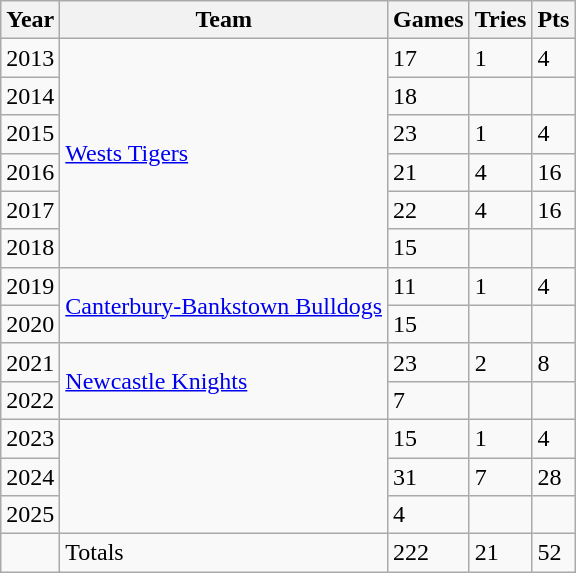<table class="wikitable">
<tr>
<th>Year</th>
<th>Team</th>
<th>Games</th>
<th>Tries</th>
<th>Pts</th>
</tr>
<tr>
<td>2013</td>
<td rowspan="6"> <a href='#'>Wests Tigers</a></td>
<td>17</td>
<td>1</td>
<td>4</td>
</tr>
<tr>
<td>2014</td>
<td>18</td>
<td></td>
<td></td>
</tr>
<tr>
<td>2015</td>
<td>23</td>
<td>1</td>
<td>4</td>
</tr>
<tr>
<td>2016</td>
<td>21</td>
<td>4</td>
<td>16</td>
</tr>
<tr>
<td>2017</td>
<td>22</td>
<td>4</td>
<td>16</td>
</tr>
<tr>
<td>2018</td>
<td>15</td>
<td></td>
<td></td>
</tr>
<tr>
<td>2019</td>
<td rowspan="2"> <a href='#'>Canterbury-Bankstown Bulldogs</a></td>
<td>11</td>
<td>1</td>
<td>4</td>
</tr>
<tr>
<td>2020</td>
<td>15</td>
<td></td>
<td></td>
</tr>
<tr>
<td>2021</td>
<td rowspan="2"> <a href='#'>Newcastle Knights</a></td>
<td>23</td>
<td>2</td>
<td>8</td>
</tr>
<tr>
<td>2022</td>
<td>7</td>
<td></td>
<td></td>
</tr>
<tr>
<td>2023</td>
<td rowspan="3"></td>
<td>15</td>
<td>1</td>
<td>4</td>
</tr>
<tr>
<td>2024</td>
<td>31</td>
<td>7</td>
<td>28</td>
</tr>
<tr>
<td>2025</td>
<td>4</td>
<td></td>
<td></td>
</tr>
<tr>
<td></td>
<td>Totals</td>
<td>222</td>
<td>21</td>
<td>52</td>
</tr>
</table>
